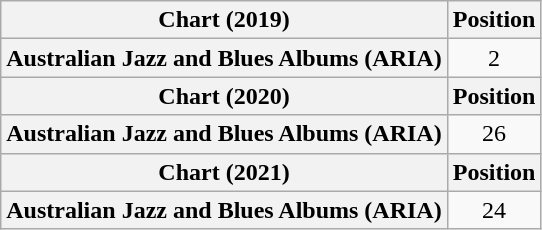<table class="wikitable plainrowheaders" style="text-align:center">
<tr>
<th scope="col">Chart (2019)</th>
<th scope="col">Position</th>
</tr>
<tr>
<th scope="row">Australian Jazz and Blues Albums (ARIA)</th>
<td>2</td>
</tr>
<tr>
<th scope="col">Chart (2020)</th>
<th scope="col">Position</th>
</tr>
<tr>
<th scope="row">Australian Jazz and Blues Albums (ARIA)</th>
<td>26</td>
</tr>
<tr>
<th scope="col">Chart (2021)</th>
<th scope="col">Position</th>
</tr>
<tr>
<th scope="row">Australian Jazz and Blues Albums (ARIA)</th>
<td>24</td>
</tr>
</table>
